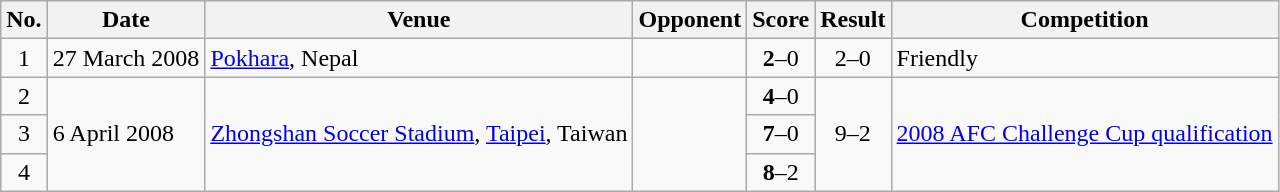<table class="wikitable plainrowheaders sortable">
<tr>
<th scope="col">No.</th>
<th scope="col">Date</th>
<th scope="col">Venue</th>
<th scope="col">Opponent</th>
<th scope="col">Score</th>
<th scope="col">Result</th>
<th scope="col">Competition</th>
</tr>
<tr>
<td align="center">1</td>
<td>27 March 2008</td>
<td><a href='#'>Pokhara</a>, Nepal</td>
<td></td>
<td align="center"><strong>2</strong>–0</td>
<td align="center">2–0</td>
<td>Friendly</td>
</tr>
<tr>
<td align="center">2</td>
<td rowspan="3">6 April 2008</td>
<td rowspan="3"><a href='#'>Zhongshan Soccer Stadium</a>, <a href='#'>Taipei</a>, Taiwan</td>
<td rowspan="3"></td>
<td align="center"><strong>4</strong>–0</td>
<td rowspan="3" align="center">9–2</td>
<td rowspan="3"><a href='#'>2008 AFC Challenge Cup qualification</a></td>
</tr>
<tr>
<td align="center">3</td>
<td align="center"><strong>7</strong>–0</td>
</tr>
<tr>
<td align="center">4</td>
<td align="center"><strong>8</strong>–2</td>
</tr>
</table>
